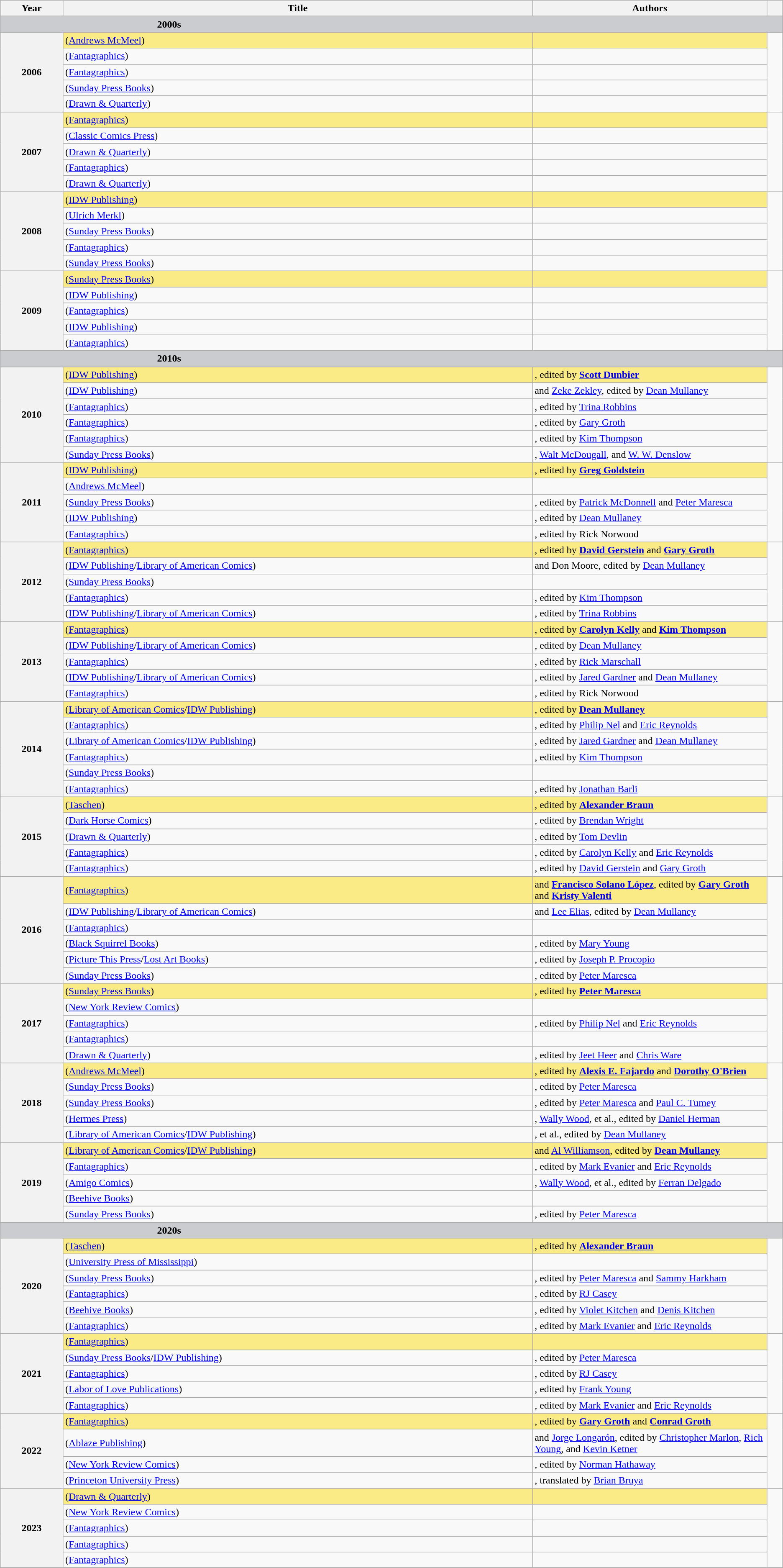<table class="wikitable sortable" style="text-align:left;">
<tr>
<th scope="col" style="width:8%;">Year</th>
<th scope="col" style="width:60%;">Title</th>
<th scope="col" style="width:30%;">Authors</th>
<th scope="col" style="width:2%;" class="unsortable"></th>
</tr>
<tr>
<td colspan=4 data-sort-value="ω" style="background-color:#CACCD0; font-weight:bold; padding-left:20%">2000s</td>
</tr>
<tr>
<th scope="row" rowspan=5 style="text-align:center">2006</th>
<td style="background:#FAEB86;"> (<a href='#'>Andrews McMeel</a>)</td>
<td style="background:#FAEB86;"></td>
<td rowspan=5></td>
</tr>
<tr>
<td style="background:;"> (<a href='#'>Fantagraphics</a>)</td>
<td style="background:;"></td>
</tr>
<tr>
<td style="background:;"> (<a href='#'>Fantagraphics</a>)</td>
<td style="background:;"></td>
</tr>
<tr>
<td style="background:;"> (<a href='#'>Sunday Press Books</a>)</td>
<td style="background:;"></td>
</tr>
<tr>
<td style="background:;"> (<a href='#'>Drawn & Quarterly</a>)</td>
<td style="background:;"></td>
</tr>
<tr>
<th scope="row" rowspan=5 style="text-align:center">2007</th>
<td style="background:#FAEB86;"> (<a href='#'>Fantagraphics</a>)</td>
<td style="background:#FAEB86;"></td>
<td rowspan=5></td>
</tr>
<tr>
<td style="background:;"> (<a href='#'>Classic Comics Press</a>)</td>
<td style="background:;"></td>
</tr>
<tr>
<td style="background:;"> (<a href='#'>Drawn & Quarterly</a>)</td>
<td style="background:;"></td>
</tr>
<tr>
<td style="background:;"> (<a href='#'>Fantagraphics</a>)</td>
<td style="background:;"></td>
</tr>
<tr>
<td style="background:;"> (<a href='#'>Drawn & Quarterly</a>)</td>
<td style="background:;"></td>
</tr>
<tr>
<th scope="row" rowspan=5 style="text-align:center">2008</th>
<td style="background:#FAEB86;"> (<a href='#'>IDW Publishing</a>)</td>
<td style="background:#FAEB86;"></td>
<td rowspan=5></td>
</tr>
<tr>
<td style="background:;"> (<a href='#'>Ulrich Merkl</a>)</td>
<td style="background:;"></td>
</tr>
<tr>
<td style="background:;"> (<a href='#'>Sunday Press Books</a>)</td>
<td style="background:;"></td>
</tr>
<tr>
<td style="background:;"> (<a href='#'>Fantagraphics</a>)</td>
<td style="background:;"></td>
</tr>
<tr>
<td style="background:;"> (<a href='#'>Sunday Press Books</a>)</td>
<td style="background:;"></td>
</tr>
<tr>
<th scope="row" rowspan=5 style="text-align:center">2009</th>
<td style="background:#FAEB86;"> (<a href='#'>Sunday Press Books</a>)</td>
<td style="background:#FAEB86;"></td>
<td rowspan=5></td>
</tr>
<tr>
<td style="background:;"> (<a href='#'>IDW Publishing</a>)</td>
<td style="background:;"></td>
</tr>
<tr>
<td style="background:;"> (<a href='#'>Fantagraphics</a>)</td>
<td style="background:;"></td>
</tr>
<tr>
<td style="background:;"> (<a href='#'>IDW Publishing</a>)</td>
<td style="background:;"></td>
</tr>
<tr>
<td style="background:;"> (<a href='#'>Fantagraphics</a>)</td>
<td style="background:;"></td>
</tr>
<tr>
<td colspan=4 data-sort-value="ω" style="background-color:#CACCD0; font-weight:bold; padding-left:20%">2010s</td>
</tr>
<tr>
<th scope="row" rowspan=6 style="text-align:center">2010</th>
<td style="background:#FAEB86;"> (<a href='#'>IDW Publishing</a>)</td>
<td style="background:#FAEB86;">, edited by <strong><a href='#'>Scott Dunbier</a></strong></td>
<td rowspan=6></td>
</tr>
<tr>
<td style="background:;"> (<a href='#'>IDW Publishing</a>)</td>
<td style="background:;"> and <a href='#'>Zeke Zekley</a>, edited by <a href='#'>Dean Mullaney</a></td>
</tr>
<tr>
<td style="background:;"> (<a href='#'>Fantagraphics</a>)</td>
<td style="background:;">, edited by <a href='#'>Trina Robbins</a></td>
</tr>
<tr>
<td style="background:;"> (<a href='#'>Fantagraphics</a>)</td>
<td style="background:;">, edited by <a href='#'>Gary Groth</a></td>
</tr>
<tr>
<td style="background:;"> (<a href='#'>Fantagraphics</a>)</td>
<td style="background:;">, edited by <a href='#'>Kim Thompson</a></td>
</tr>
<tr>
<td style="background:;"> (<a href='#'>Sunday Press Books</a>)</td>
<td style="background:;">, <a href='#'>Walt McDougall</a>, and <a href='#'>W. W. Denslow</a></td>
</tr>
<tr>
<th scope="row" rowspan=5 style="text-align:center">2011</th>
<td style="background:#FAEB86;"> (<a href='#'>IDW Publishing</a>)</td>
<td style="background:#FAEB86;">, edited by <strong><a href='#'>Greg Goldstein</a></strong></td>
<td rowspan=5></td>
</tr>
<tr>
<td style="background:;"> (<a href='#'>Andrews McMeel</a>)</td>
<td style="background:;"></td>
</tr>
<tr>
<td style="background:;"> (<a href='#'>Sunday Press Books</a>)</td>
<td style="background:;">, edited by <a href='#'>Patrick McDonnell</a> and <a href='#'>Peter Maresca</a></td>
</tr>
<tr>
<td style="background:;"> (<a href='#'>IDW Publishing</a>)</td>
<td style="background:;">, edited by <a href='#'>Dean Mullaney</a></td>
</tr>
<tr>
<td style="background:;"> (<a href='#'>Fantagraphics</a>)</td>
<td style="background:;">, edited by Rick Norwood</td>
</tr>
<tr>
<th scope="row" rowspan=5 style="text-align:center">2012</th>
<td style="background:#FAEB86;"> (<a href='#'>Fantagraphics</a>)</td>
<td style="background:#FAEB86;">, edited by <strong><a href='#'>David Gerstein</a></strong> and <strong><a href='#'>Gary Groth</a></strong></td>
<td rowspan=5></td>
</tr>
<tr>
<td style="background:;"> (<a href='#'>IDW Publishing</a>/<a href='#'>Library of American Comics</a>)</td>
<td style="background:;"> and Don Moore, edited by <a href='#'>Dean Mullaney</a></td>
</tr>
<tr>
<td style="background:;"> (<a href='#'>Sunday Press Books</a>)</td>
<td style="background:;"></td>
</tr>
<tr>
<td style="background:;"> (<a href='#'>Fantagraphics</a>)</td>
<td style="background:;">, edited by <a href='#'>Kim Thompson</a></td>
</tr>
<tr>
<td style="background:;"> (<a href='#'>IDW Publishing</a>/<a href='#'>Library of American Comics</a>)</td>
<td style="background:;">, edited by <a href='#'>Trina Robbins</a></td>
</tr>
<tr>
<th scope="row" rowspan=5 style="text-align:center">2013</th>
<td style="background:#FAEB86;"> (<a href='#'>Fantagraphics</a>)</td>
<td style="background:#FAEB86;">, edited by <strong><a href='#'>Carolyn Kelly</a></strong> and <strong><a href='#'>Kim Thompson</a></strong></td>
<td rowspan=5></td>
</tr>
<tr>
<td style="background:;"> (<a href='#'>IDW Publishing</a>/<a href='#'>Library of American Comics</a>)</td>
<td style="background:;">, edited by <a href='#'>Dean Mullaney</a></td>
</tr>
<tr>
<td style="background:;"> (<a href='#'>Fantagraphics</a>)</td>
<td style="background:;">, edited by <a href='#'>Rick Marschall</a></td>
</tr>
<tr>
<td style="background:;"> (<a href='#'>IDW Publishing</a>/<a href='#'>Library of American Comics</a>)</td>
<td style="background:;">, edited by <a href='#'>Jared Gardner</a> and <a href='#'>Dean Mullaney</a></td>
</tr>
<tr>
<td style="background:;"> (<a href='#'>Fantagraphics</a>)</td>
<td style="background:;">, edited by Rick Norwood</td>
</tr>
<tr>
<th scope="row" rowspan=6 style="text-align:center">2014</th>
<td style="background:#FAEB86;"> (<a href='#'>Library of American Comics</a>/<a href='#'>IDW Publishing</a>)</td>
<td style="background:#FAEB86;">, edited by <strong><a href='#'>Dean Mullaney</a></strong></td>
<td rowspan=6></td>
</tr>
<tr>
<td style="background:;"> (<a href='#'>Fantagraphics</a>)</td>
<td style="background:;">, edited by <a href='#'>Philip Nel</a> and <a href='#'>Eric Reynolds</a></td>
</tr>
<tr>
<td style="background:;"> (<a href='#'>Library of American Comics</a>/<a href='#'>IDW Publishing</a>)</td>
<td style="background:;">, edited by <a href='#'>Jared Gardner</a> and <a href='#'>Dean Mullaney</a></td>
</tr>
<tr>
<td style="background:;"> (<a href='#'>Fantagraphics</a>)</td>
<td style="background:;">, edited by <a href='#'>Kim Thompson</a></td>
</tr>
<tr>
<td style="background:;"> (<a href='#'>Sunday Press Books</a>)</td>
<td style="background:;"></td>
</tr>
<tr>
<td style="background:;"> (<a href='#'>Fantagraphics</a>)</td>
<td style="background:;">, edited by <a href='#'>Jonathan Barli</a></td>
</tr>
<tr>
<th scope="row" rowspan=5 style="text-align:center">2015</th>
<td style="background:#FAEB86;"> (<a href='#'>Taschen</a>)</td>
<td style="background:#FAEB86;">, edited by <strong><a href='#'>Alexander Braun</a></strong></td>
<td rowspan=5></td>
</tr>
<tr>
<td style="background:;"> (<a href='#'>Dark Horse Comics</a>)</td>
<td style="background:;">, edited by <a href='#'>Brendan Wright</a></td>
</tr>
<tr>
<td style="background:;"> (<a href='#'>Drawn & Quarterly</a>)</td>
<td style="background:;">, edited by <a href='#'>Tom Devlin</a></td>
</tr>
<tr>
<td style="background:;"> (<a href='#'>Fantagraphics</a>)</td>
<td style="background:;">, edited by <a href='#'>Carolyn Kelly</a> and <a href='#'>Eric Reynolds</a></td>
</tr>
<tr>
<td style="background:;"> (<a href='#'>Fantagraphics</a>)</td>
<td style="background:;">, edited by <a href='#'>David Gerstein</a> and <a href='#'>Gary Groth</a></td>
</tr>
<tr>
<th scope="row" rowspan=6 style="text-align:center">2016</th>
<td style="background:#FAEB86;"> (<a href='#'>Fantagraphics</a>)</td>
<td style="background:#FAEB86;"> and <strong><a href='#'>Francisco Solano López</a></strong>, edited by <strong><a href='#'>Gary Groth</a></strong> and <strong><a href='#'>Kristy Valenti</a></strong></td>
<td rowspan=6></td>
</tr>
<tr>
<td style="background:;"> (<a href='#'>IDW Publishing</a>/<a href='#'>Library of American Comics</a>)</td>
<td style="background:;"> and <a href='#'>Lee Elias</a>, edited by <a href='#'>Dean Mullaney</a></td>
</tr>
<tr>
<td style="background:;"> (<a href='#'>Fantagraphics</a>)</td>
<td style="background:;"></td>
</tr>
<tr>
<td style="background:;"> (<a href='#'>Black Squirrel Books</a>)</td>
<td style="background:;">, edited by <a href='#'>Mary Young</a></td>
</tr>
<tr>
<td style="background:;"> (<a href='#'>Picture This Press</a>/<a href='#'>Lost Art Books</a>)</td>
<td style="background:;">, edited by <a href='#'>Joseph P. Procopio</a></td>
</tr>
<tr>
<td style="background:;"> (<a href='#'>Sunday Press Books</a>)</td>
<td style="background:;">, edited by <a href='#'>Peter Maresca</a></td>
</tr>
<tr>
<th scope="row" rowspan=5 style="text-align:center">2017</th>
<td style="background:#FAEB86;"> (<a href='#'>Sunday Press Books</a>)</td>
<td style="background:#FAEB86;">, edited by <strong><a href='#'>Peter Maresca</a></strong></td>
<td rowspan=5></td>
</tr>
<tr>
<td style="background:;"> (<a href='#'>New York Review Comics</a>)</td>
<td style="background:;"></td>
</tr>
<tr>
<td style="background:;"> (<a href='#'>Fantagraphics</a>)</td>
<td style="background:;">, edited by <a href='#'>Philip Nel</a> and <a href='#'>Eric Reynolds</a></td>
</tr>
<tr>
<td style="background:;"> (<a href='#'>Fantagraphics</a>)</td>
<td style="background:;"></td>
</tr>
<tr>
<td style="background:;"> (<a href='#'>Drawn & Quarterly</a>)</td>
<td style="background:;">, edited by <a href='#'>Jeet Heer</a> and <a href='#'>Chris Ware</a></td>
</tr>
<tr>
<th scope="row" rowspan=5 style="text-align:center">2018</th>
<td style="background:#FAEB86;"> (<a href='#'>Andrews McMeel</a>)</td>
<td style="background:#FAEB86;">, edited by <strong><a href='#'>Alexis E. Fajardo</a></strong> and <strong><a href='#'>Dorothy O'Brien</a></strong></td>
<td rowspan=5></td>
</tr>
<tr>
<td style="background:;"> (<a href='#'>Sunday Press Books</a>)</td>
<td style="background:;">, edited by <a href='#'>Peter Maresca</a></td>
</tr>
<tr>
<td style="background:;"> (<a href='#'>Sunday Press Books</a>)</td>
<td style="background:;">, edited by <a href='#'>Peter Maresca</a> and <a href='#'>Paul C. Tumey</a></td>
</tr>
<tr>
<td style="background:;"> (<a href='#'>Hermes Press</a>)</td>
<td style="background:;">, <a href='#'>Wally Wood</a>, et al., edited by <a href='#'>Daniel Herman</a></td>
</tr>
<tr>
<td style="background:;"> (<a href='#'>Library of American Comics</a>/<a href='#'>IDW Publishing</a>)</td>
<td style="background:;">, et al., edited by <a href='#'>Dean Mullaney</a></td>
</tr>
<tr>
<th scope="row" rowspan=5 style="text-align:center">2019</th>
<td style="background:#FAEB86;"> (<a href='#'>Library of American Comics</a>/<a href='#'>IDW Publishing</a>)</td>
<td style="background:#FAEB86;"> and <a href='#'>Al Williamson</a>, edited by <strong><a href='#'>Dean Mullaney</a></strong></td>
<td rowspan=5></td>
</tr>
<tr>
<td style="background:;"> (<a href='#'>Fantagraphics</a>)</td>
<td style="background:;">, edited by <a href='#'>Mark Evanier</a> and <a href='#'>Eric Reynolds</a></td>
</tr>
<tr>
<td style="background:;"> (<a href='#'>Amigo Comics</a>)</td>
<td style="background:;">, <a href='#'>Wally Wood</a>, et al., edited by <a href='#'>Ferran Delgado</a></td>
</tr>
<tr>
<td style="background:;"> (<a href='#'>Beehive Books</a>)</td>
<td style="background:;"></td>
</tr>
<tr>
<td style="background:;"> (<a href='#'>Sunday Press Books</a>)</td>
<td style="background:;">, edited by <a href='#'>Peter Maresca</a></td>
</tr>
<tr>
<td colspan=4 data-sort-value="ω" style="background-color:#CACCD0; font-weight:bold; padding-left:20%">2020s</td>
</tr>
<tr>
<th scope="row" rowspan=6 style="text-align:center">2020</th>
<td style="background:#FAEB86;"> (<a href='#'>Taschen</a>)</td>
<td style="background:#FAEB86;">, edited by <strong><a href='#'>Alexander Braun</a></strong></td>
<td rowspan=6></td>
</tr>
<tr>
<td style="background:;"> (<a href='#'>University Press of Mississippi</a>)</td>
<td style="background:;"></td>
</tr>
<tr>
<td style="background:;"> (<a href='#'>Sunday Press Books</a>)</td>
<td style="background:;">, edited by <a href='#'>Peter Maresca</a> and <a href='#'>Sammy Harkham</a></td>
</tr>
<tr>
<td style="background:;"> (<a href='#'>Fantagraphics</a>)</td>
<td style="background:;">, edited by <a href='#'>RJ Casey</a></td>
</tr>
<tr>
<td style="background:;"> (<a href='#'>Beehive Books</a>)</td>
<td style="background:;">, edited by <a href='#'>Violet Kitchen</a> and <a href='#'>Denis Kitchen</a></td>
</tr>
<tr>
<td style="background:;"> (<a href='#'>Fantagraphics</a>)</td>
<td style="background:;">, edited by <a href='#'>Mark Evanier</a> and <a href='#'>Eric Reynolds</a></td>
</tr>
<tr>
<th scope="row" rowspan=5 style="text-align:center">2021</th>
<td style="background:#FAEB86;"> (<a href='#'>Fantagraphics</a>)</td>
<td style="background:#FAEB86;"></td>
<td rowspan=5></td>
</tr>
<tr>
<td style="background:;"> (<a href='#'>Sunday Press Books</a>/<a href='#'>IDW Publishing</a>)</td>
<td style="background:;">, edited by <a href='#'>Peter Maresca</a></td>
</tr>
<tr>
<td style="background:;"> (<a href='#'>Fantagraphics</a>)</td>
<td style="background:;">, edited by <a href='#'>RJ Casey</a></td>
</tr>
<tr>
<td style="background:;"> (<a href='#'>Labor of Love Publications</a>)</td>
<td style="background:;">, edited by <a href='#'>Frank Young</a></td>
</tr>
<tr>
<td style="background:;"> (<a href='#'>Fantagraphics</a>)</td>
<td style="background:;">, edited by <a href='#'>Mark Evanier</a> and <a href='#'>Eric Reynolds</a></td>
</tr>
<tr>
<th scope="row" rowspan=4 style="text-align:center">2022</th>
<td style="background:#FAEB86;"> (<a href='#'>Fantagraphics</a>)</td>
<td style="background:#FAEB86;">, edited by <strong><a href='#'>Gary Groth</a></strong> and <strong><a href='#'>Conrad Groth</a></strong></td>
<td rowspan=4></td>
</tr>
<tr>
<td style="background:;"> (<a href='#'>Ablaze Publishing</a>)</td>
<td style="background:;"> and <a href='#'>Jorge Longarón</a>, edited by <a href='#'>Christopher Marlon</a>, <a href='#'>Rich Young</a>, and <a href='#'>Kevin Ketner</a></td>
</tr>
<tr>
<td style="background:;"> (<a href='#'>New York Review Comics</a>)</td>
<td style="background:;">, edited by <a href='#'>Norman Hathaway</a></td>
</tr>
<tr>
<td style="background:;"> (<a href='#'>Princeton University Press</a>)</td>
<td style="background:;">, translated by <a href='#'>Brian Bruya</a></td>
</tr>
<tr>
<th rowspan="5">2023</th>
<td style="background:#FAEB86;"> (<a href='#'>Drawn & Quarterly</a>)</td>
<td style="background:#FAEB86;"></td>
<td rowspan="5"></td>
</tr>
<tr>
<td style="background:;"> (<a href='#'>New York Review Comics</a>)</td>
<td style="background:;"></td>
</tr>
<tr>
<td style="background:;"> (<a href='#'>Fantagraphics</a>)</td>
<td style="background:;"></td>
</tr>
<tr>
<td style="background:;"> (<a href='#'>Fantagraphics</a>)</td>
<td style="background:;"></td>
</tr>
<tr>
<td style="background:;"> (<a href='#'>Fantagraphics</a>)</td>
<td style="background:;"></td>
</tr>
<tr>
</tr>
</table>
